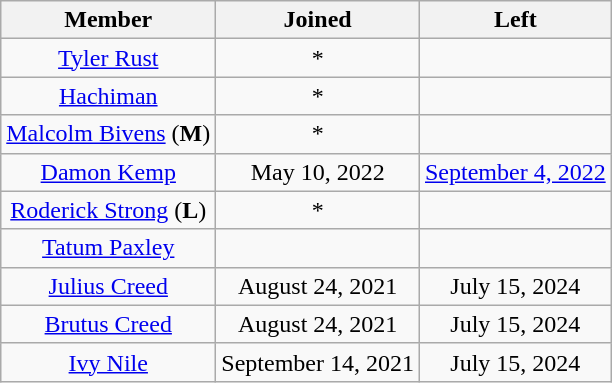<table class="wikitable sortable" style="text-align:center;">
<tr>
<th>Member</th>
<th>Joined</th>
<th>Left</th>
</tr>
<tr>
<td><a href='#'>Tyler Rust</a></td>
<td> *</td>
<td></td>
</tr>
<tr>
<td><a href='#'>Hachiman</a></td>
<td> *</td>
<td></td>
</tr>
<tr>
<td><a href='#'>Malcolm Bivens</a> (<strong>M</strong>)</td>
<td> *</td>
<td></td>
</tr>
<tr>
<td><a href='#'>Damon Kemp</a></td>
<td>May 10, 2022</td>
<td><a href='#'>September 4, 2022</a></td>
</tr>
<tr>
<td><a href='#'>Roderick Strong</a> (<strong>L</strong>)</td>
<td> *</td>
<td></td>
</tr>
<tr>
<td><a href='#'>Tatum Paxley</a></td>
<td></td>
<td></td>
</tr>
<tr>
<td><a href='#'>Julius Creed</a></td>
<td>August 24, 2021</td>
<td>July 15, 2024</td>
</tr>
<tr>
<td><a href='#'>Brutus Creed</a></td>
<td>August 24, 2021</td>
<td>July 15, 2024</td>
</tr>
<tr>
<td><a href='#'>Ivy Nile</a></td>
<td>September 14, 2021</td>
<td>July 15, 2024</td>
</tr>
</table>
